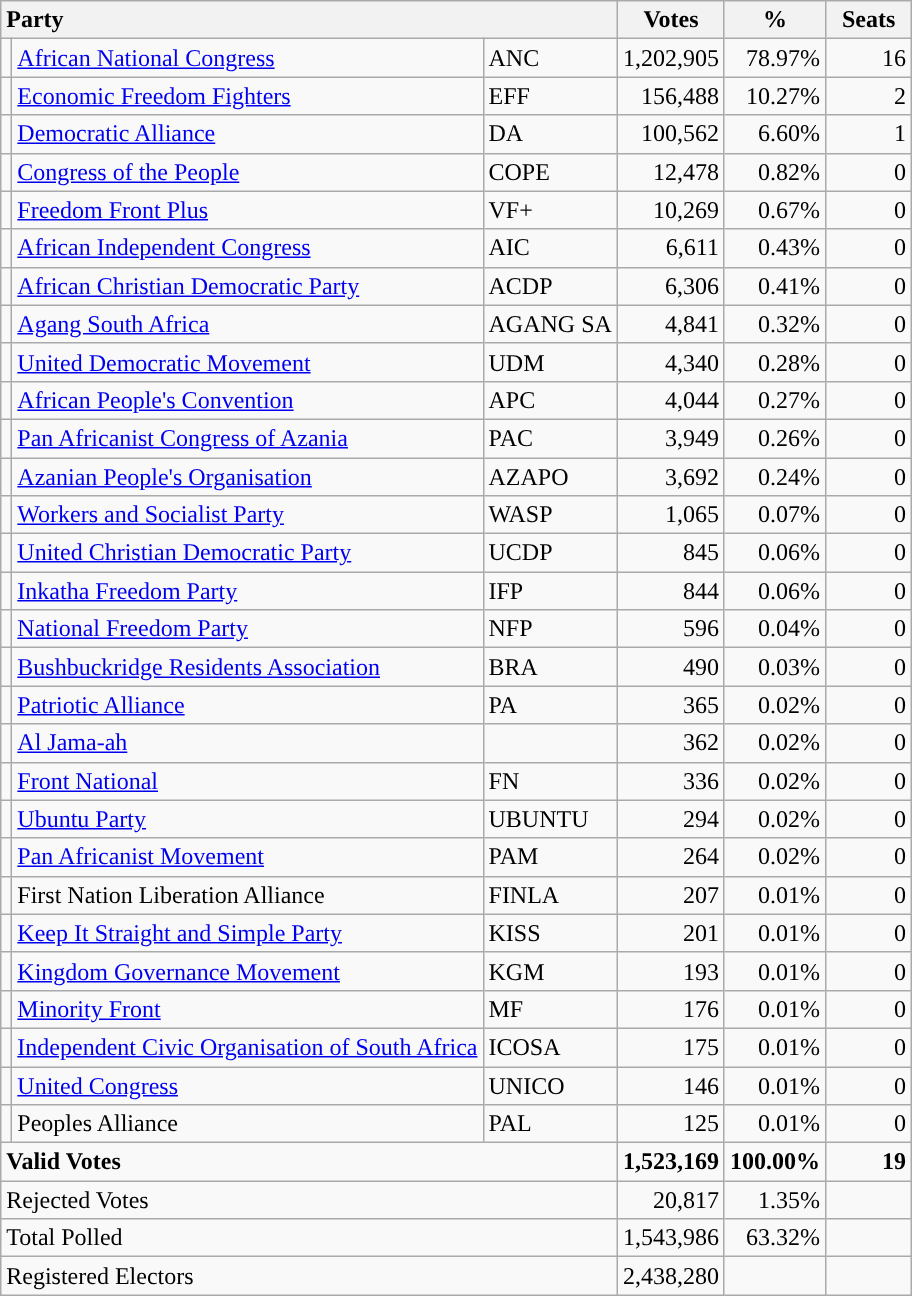<table class="wikitable" border="1" style="text-align:right;">
<tr>
<th style="text-align:left;" colspan=3>Party</th>
<th align=center width="50">Votes</th>
<th align=center width="50">%</th>
<th align=center width="50">Seats</th>
</tr>
<tr>
<td style="background:"></td>
<td align=left><a href='#'>African National Congress</a></td>
<td align=left>ANC</td>
<td>1,202,905</td>
<td>78.97%</td>
<td>16</td>
</tr>
<tr>
<td style="background:"></td>
<td align=left><a href='#'>Economic Freedom Fighters</a></td>
<td align=left>EFF</td>
<td>156,488</td>
<td>10.27%</td>
<td>2</td>
</tr>
<tr>
<td style="background:"></td>
<td align=left><a href='#'>Democratic Alliance</a></td>
<td align=left>DA</td>
<td>100,562</td>
<td>6.60%</td>
<td>1</td>
</tr>
<tr>
<td style="background:"></td>
<td align=left><a href='#'>Congress of the People</a></td>
<td align=left>COPE</td>
<td>12,478</td>
<td>0.82%</td>
<td>0</td>
</tr>
<tr>
<td style="background:"></td>
<td align=left><a href='#'>Freedom Front Plus</a></td>
<td align=left>VF+</td>
<td>10,269</td>
<td>0.67%</td>
<td>0</td>
</tr>
<tr>
<td style="background:"></td>
<td align=left><a href='#'>African Independent Congress</a></td>
<td align=left>AIC</td>
<td>6,611</td>
<td>0.43%</td>
<td>0</td>
</tr>
<tr>
<td style="background:"></td>
<td align=left><a href='#'>African Christian Democratic Party</a></td>
<td align=left>ACDP</td>
<td>6,306</td>
<td>0.41%</td>
<td>0</td>
</tr>
<tr>
<td style="background:"></td>
<td align=left><a href='#'>Agang South Africa</a></td>
<td align=left>AGANG SA</td>
<td>4,841</td>
<td>0.32%</td>
<td>0</td>
</tr>
<tr>
<td style="background:"></td>
<td align=left><a href='#'>United Democratic Movement</a></td>
<td align=left>UDM</td>
<td>4,340</td>
<td>0.28%</td>
<td>0</td>
</tr>
<tr>
<td style="background:"></td>
<td align=left><a href='#'>African People's Convention</a></td>
<td align=left>APC</td>
<td>4,044</td>
<td>0.27%</td>
<td>0</td>
</tr>
<tr>
<td style="background:"></td>
<td align=left><a href='#'>Pan Africanist Congress of Azania</a></td>
<td align=left>PAC</td>
<td>3,949</td>
<td>0.26%</td>
<td>0</td>
</tr>
<tr>
<td style="background:"></td>
<td align=left><a href='#'>Azanian People's Organisation</a></td>
<td align=left>AZAPO</td>
<td>3,692</td>
<td>0.24%</td>
<td>0</td>
</tr>
<tr>
<td style="background:"></td>
<td align=left><a href='#'>Workers and Socialist Party</a></td>
<td align=left>WASP</td>
<td>1,065</td>
<td>0.07%</td>
<td>0</td>
</tr>
<tr>
<td style="background:"></td>
<td align=left><a href='#'>United Christian Democratic Party</a></td>
<td align=left>UCDP</td>
<td>845</td>
<td>0.06%</td>
<td>0</td>
</tr>
<tr>
<td style="background:"></td>
<td align=left><a href='#'>Inkatha Freedom Party</a></td>
<td align=left>IFP</td>
<td>844</td>
<td>0.06%</td>
<td>0</td>
</tr>
<tr>
<td style="background:"></td>
<td align=left><a href='#'>National Freedom Party</a></td>
<td align=left>NFP</td>
<td>596</td>
<td>0.04%</td>
<td>0</td>
</tr>
<tr>
<td style="background:"></td>
<td align=left><a href='#'>Bushbuckridge Residents Association</a></td>
<td align=left>BRA</td>
<td>490</td>
<td>0.03%</td>
<td>0</td>
</tr>
<tr>
<td style="background:"></td>
<td align=left><a href='#'>Patriotic Alliance</a></td>
<td align=left>PA</td>
<td>365</td>
<td>0.02%</td>
<td>0</td>
</tr>
<tr>
<td style="background:"></td>
<td align=left><a href='#'>Al Jama-ah</a></td>
<td align=left></td>
<td>362</td>
<td>0.02%</td>
<td>0</td>
</tr>
<tr>
<td style="background:"></td>
<td align=left><a href='#'>Front National</a></td>
<td align=left>FN</td>
<td>336</td>
<td>0.02%</td>
<td>0</td>
</tr>
<tr>
<td style="background:"></td>
<td align=left><a href='#'>Ubuntu Party</a></td>
<td align=left>UBUNTU</td>
<td>294</td>
<td>0.02%</td>
<td>0</td>
</tr>
<tr>
<td style="background:"></td>
<td align=left><a href='#'>Pan Africanist Movement</a></td>
<td align=left>PAM</td>
<td>264</td>
<td>0.02%</td>
<td>0</td>
</tr>
<tr>
<td></td>
<td align=left>First Nation Liberation Alliance</td>
<td align=left>FINLA</td>
<td>207</td>
<td>0.01%</td>
<td>0</td>
</tr>
<tr>
<td style="background:"></td>
<td align=left><a href='#'>Keep It Straight and Simple Party</a></td>
<td align=left>KISS</td>
<td>201</td>
<td>0.01%</td>
<td>0</td>
</tr>
<tr>
<td></td>
<td align=left><a href='#'>Kingdom Governance Movement</a></td>
<td align=left>KGM</td>
<td>193</td>
<td>0.01%</td>
<td>0</td>
</tr>
<tr>
<td style="background:"></td>
<td align=left><a href='#'>Minority Front</a></td>
<td align=left>MF</td>
<td>176</td>
<td>0.01%</td>
<td>0</td>
</tr>
<tr>
<td style="background:"></td>
<td align=left><a href='#'>Independent Civic Organisation of South Africa</a></td>
<td align=left>ICOSA</td>
<td>175</td>
<td>0.01%</td>
<td>0</td>
</tr>
<tr>
<td style="background:"></td>
<td align=left><a href='#'>United Congress</a></td>
<td align=left>UNICO</td>
<td>146</td>
<td>0.01%</td>
<td>0</td>
</tr>
<tr>
<td></td>
<td align=left>Peoples Alliance</td>
<td align=left>PAL</td>
<td>125</td>
<td>0.01%</td>
<td>0</td>
</tr>
<tr style="font-weight:bold">
<td align=left colspan=3>Valid Votes</td>
<td>1,523,169</td>
<td>100.00%</td>
<td>19</td>
</tr>
<tr>
<td align=left colspan=3>Rejected Votes</td>
<td>20,817</td>
<td>1.35%</td>
<td></td>
</tr>
<tr>
<td align=left colspan=3>Total Polled</td>
<td>1,543,986</td>
<td>63.32%</td>
<td></td>
</tr>
<tr>
<td align=left colspan=3>Registered Electors</td>
<td>2,438,280</td>
<td></td>
<td></td>
</tr>
</table>
